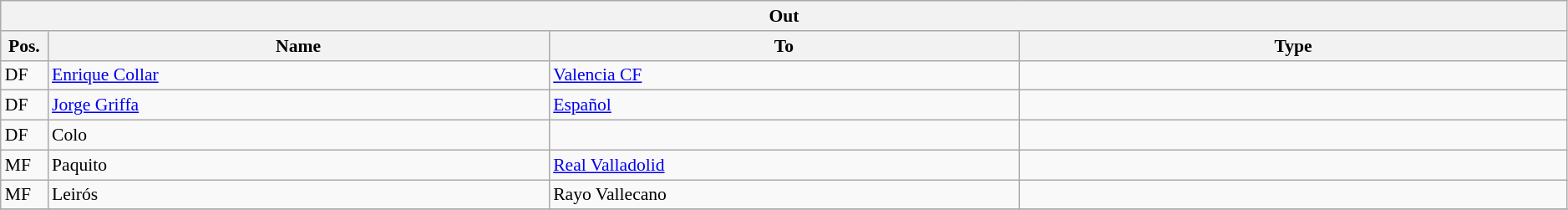<table class="wikitable" style="font-size:90%;width:99%;">
<tr>
<th colspan="4">Out</th>
</tr>
<tr>
<th width=3%>Pos.</th>
<th width=32%>Name</th>
<th width=30%>To</th>
<th width=35%>Type</th>
</tr>
<tr>
<td>DF</td>
<td><a href='#'>Enrique Collar</a></td>
<td><a href='#'>Valencia CF</a></td>
<td></td>
</tr>
<tr>
<td>DF</td>
<td><a href='#'>Jorge Griffa </a></td>
<td><a href='#'>Español</a></td>
<td></td>
</tr>
<tr>
<td>DF</td>
<td>Colo</td>
<td></td>
<td></td>
</tr>
<tr>
<td>MF</td>
<td>Paquito</td>
<td><a href='#'>Real Valladolid</a></td>
<td></td>
</tr>
<tr>
<td>MF</td>
<td>Leirós</td>
<td>Rayo Vallecano</td>
<td></td>
</tr>
<tr>
</tr>
</table>
